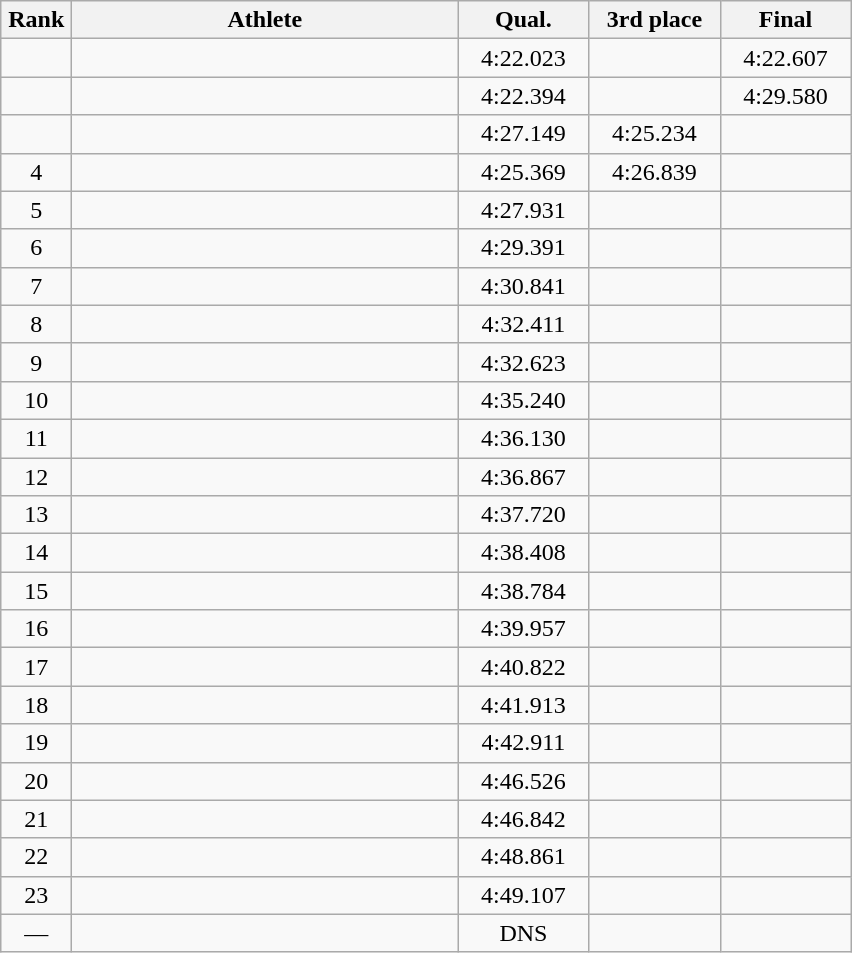<table class=wikitable style="text-align:center">
<tr>
<th width=40>Rank</th>
<th width=250>Athlete</th>
<th width=80>Qual.</th>
<th width=80>3rd place</th>
<th width=80>Final</th>
</tr>
<tr>
<td></td>
<td align="left"></td>
<td>4:22.023</td>
<td></td>
<td>4:22.607</td>
</tr>
<tr>
<td></td>
<td align="left"></td>
<td>4:22.394</td>
<td></td>
<td>4:29.580</td>
</tr>
<tr>
<td></td>
<td align="left"></td>
<td>4:27.149</td>
<td>4:25.234</td>
<td></td>
</tr>
<tr>
<td>4</td>
<td align="left"></td>
<td>4:25.369</td>
<td>4:26.839</td>
<td></td>
</tr>
<tr>
<td>5</td>
<td align="left"></td>
<td>4:27.931</td>
<td></td>
<td></td>
</tr>
<tr>
<td>6</td>
<td align="left"></td>
<td>4:29.391</td>
<td></td>
<td></td>
</tr>
<tr>
<td>7</td>
<td align="left"></td>
<td>4:30.841</td>
<td></td>
<td></td>
</tr>
<tr>
<td>8</td>
<td align="left"></td>
<td>4:32.411</td>
<td></td>
<td></td>
</tr>
<tr>
<td>9</td>
<td align="left"></td>
<td>4:32.623</td>
<td></td>
<td></td>
</tr>
<tr>
<td>10</td>
<td align="left"></td>
<td>4:35.240</td>
<td></td>
<td></td>
</tr>
<tr>
<td>11</td>
<td align="left"></td>
<td>4:36.130</td>
<td></td>
<td></td>
</tr>
<tr>
<td>12</td>
<td align="left"></td>
<td>4:36.867</td>
<td></td>
<td></td>
</tr>
<tr>
<td>13</td>
<td align="left"></td>
<td>4:37.720</td>
<td></td>
<td></td>
</tr>
<tr>
<td>14</td>
<td align="left"></td>
<td>4:38.408</td>
<td></td>
<td></td>
</tr>
<tr>
<td>15</td>
<td align="left"></td>
<td>4:38.784</td>
<td></td>
<td></td>
</tr>
<tr>
<td>16</td>
<td align="left"></td>
<td>4:39.957</td>
<td></td>
<td></td>
</tr>
<tr>
<td>17</td>
<td align="left"></td>
<td>4:40.822</td>
<td></td>
<td></td>
</tr>
<tr>
<td>18</td>
<td align="left"></td>
<td>4:41.913</td>
<td></td>
<td></td>
</tr>
<tr>
<td>19</td>
<td align="left"></td>
<td>4:42.911</td>
<td></td>
<td></td>
</tr>
<tr>
<td>20</td>
<td align="left"></td>
<td>4:46.526</td>
<td></td>
<td></td>
</tr>
<tr>
<td>21</td>
<td align="left"></td>
<td>4:46.842</td>
<td></td>
<td></td>
</tr>
<tr>
<td>22</td>
<td align="left"></td>
<td>4:48.861</td>
<td></td>
<td></td>
</tr>
<tr>
<td>23</td>
<td align="left"></td>
<td>4:49.107</td>
<td></td>
<td></td>
</tr>
<tr>
<td>—</td>
<td align="left"></td>
<td>DNS</td>
<td></td>
<td></td>
</tr>
</table>
